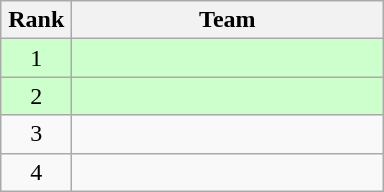<table class="wikitable" style="text-align: center;">
<tr>
<th width=40>Rank</th>
<th width=200>Team</th>
</tr>
<tr bgcolor=#ccffcc>
<td>1</td>
<td align=left></td>
</tr>
<tr bgcolor=#ccffcc>
<td>2</td>
<td align=left></td>
</tr>
<tr>
<td>3</td>
<td align=left></td>
</tr>
<tr>
<td>4</td>
<td align=left></td>
</tr>
</table>
